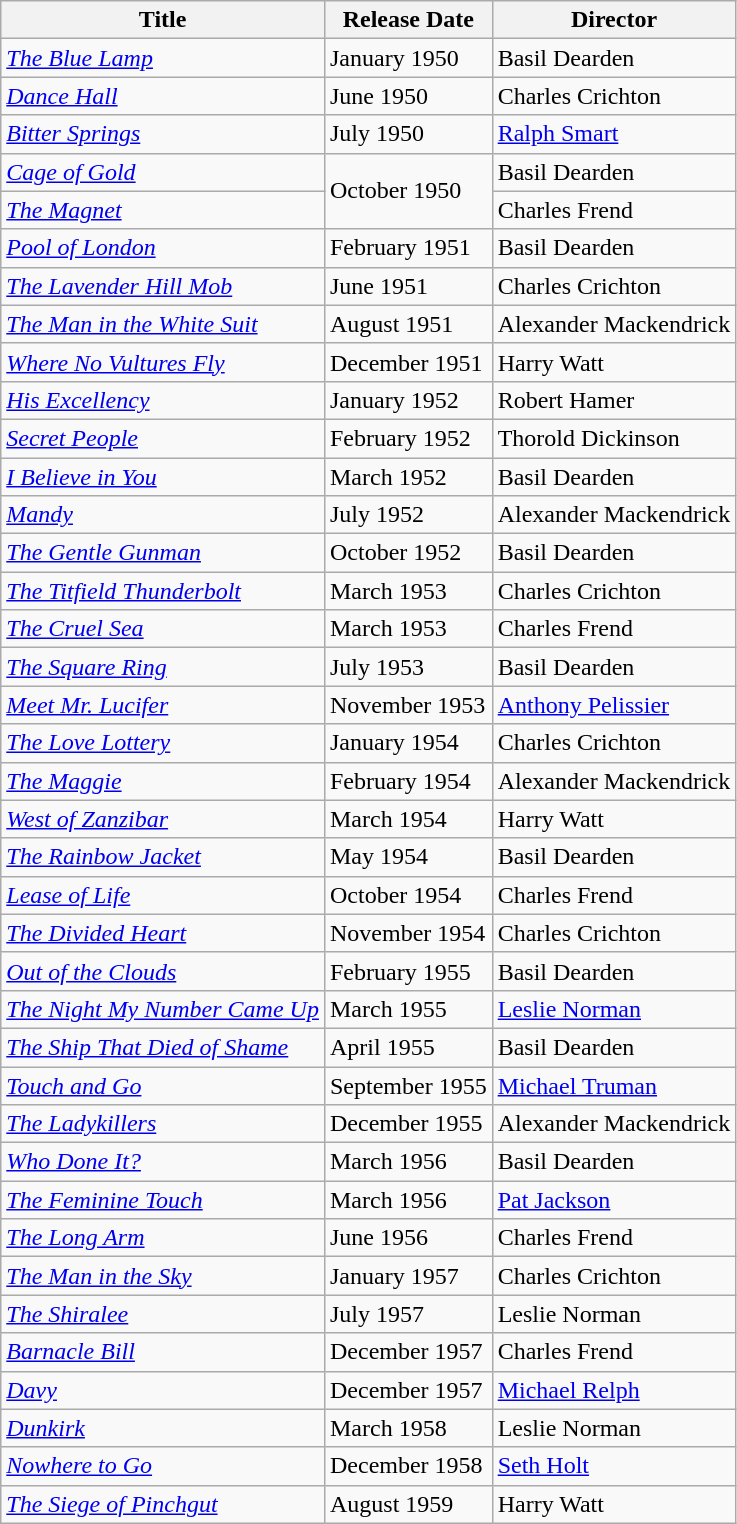<table class="wikitable sortable">
<tr>
<th>Title</th>
<th>Release Date</th>
<th>Director</th>
</tr>
<tr>
<td><em><a href='#'>The Blue Lamp</a></em></td>
<td>January 1950</td>
<td>Basil Dearden</td>
</tr>
<tr>
<td><em><a href='#'>Dance Hall</a></em></td>
<td>June 1950</td>
<td>Charles Crichton</td>
</tr>
<tr>
<td><em><a href='#'>Bitter Springs</a></em></td>
<td>July 1950</td>
<td><a href='#'>Ralph Smart</a></td>
</tr>
<tr>
<td><em><a href='#'>Cage of Gold</a></em></td>
<td rowspan="2">October 1950</td>
<td>Basil Dearden</td>
</tr>
<tr>
<td><em><a href='#'>The Magnet</a></em></td>
<td>Charles Frend</td>
</tr>
<tr>
<td><em><a href='#'>Pool of London</a></em></td>
<td>February 1951</td>
<td>Basil Dearden</td>
</tr>
<tr>
<td><em><a href='#'>The Lavender Hill Mob </a></em></td>
<td>June 1951</td>
<td>Charles Crichton</td>
</tr>
<tr>
<td><em><a href='#'>The Man in the White Suit</a></em></td>
<td>August 1951</td>
<td>Alexander Mackendrick</td>
</tr>
<tr>
<td><em><a href='#'>Where No Vultures Fly</a></em></td>
<td>December 1951</td>
<td>Harry Watt</td>
</tr>
<tr>
<td><em><a href='#'>His Excellency</a></em></td>
<td>January 1952</td>
<td>Robert Hamer</td>
</tr>
<tr>
<td><em><a href='#'>Secret People</a></em></td>
<td>February 1952</td>
<td>Thorold Dickinson</td>
</tr>
<tr>
<td><em><a href='#'>I Believe in You</a></em></td>
<td>March 1952</td>
<td>Basil Dearden</td>
</tr>
<tr>
<td><em><a href='#'>Mandy</a></em></td>
<td>July 1952</td>
<td>Alexander Mackendrick</td>
</tr>
<tr>
<td><em><a href='#'>The Gentle Gunman</a></em></td>
<td>October 1952</td>
<td>Basil Dearden</td>
</tr>
<tr>
<td><em><a href='#'>The Titfield Thunderbolt</a></em></td>
<td>March 1953</td>
<td>Charles Crichton</td>
</tr>
<tr>
<td><em><a href='#'>The Cruel Sea</a></em></td>
<td>March 1953</td>
<td>Charles Frend</td>
</tr>
<tr>
<td><em><a href='#'>The Square Ring</a></em></td>
<td>July 1953</td>
<td>Basil Dearden</td>
</tr>
<tr>
<td><em><a href='#'>Meet Mr. Lucifer</a></em></td>
<td>November 1953</td>
<td><a href='#'>Anthony Pelissier</a></td>
</tr>
<tr>
<td><em><a href='#'>The Love Lottery</a></em></td>
<td>January 1954</td>
<td>Charles Crichton</td>
</tr>
<tr>
<td><em><a href='#'>The Maggie</a></em></td>
<td>February 1954</td>
<td>Alexander Mackendrick</td>
</tr>
<tr>
<td><em><a href='#'>West of Zanzibar</a></em></td>
<td>March 1954</td>
<td>Harry Watt</td>
</tr>
<tr>
<td><em><a href='#'>The Rainbow Jacket</a></em></td>
<td>May 1954</td>
<td>Basil Dearden</td>
</tr>
<tr>
<td><em><a href='#'>Lease of Life</a></em></td>
<td>October 1954</td>
<td>Charles Frend</td>
</tr>
<tr>
<td><em><a href='#'>The Divided Heart</a></em></td>
<td>November 1954</td>
<td>Charles Crichton</td>
</tr>
<tr>
<td><em><a href='#'>Out of the Clouds</a></em></td>
<td>February 1955</td>
<td>Basil Dearden</td>
</tr>
<tr>
<td><em><a href='#'>The Night My Number Came Up</a></em></td>
<td>March 1955</td>
<td><a href='#'>Leslie Norman</a></td>
</tr>
<tr>
<td><em><a href='#'>The Ship That Died of Shame</a></em></td>
<td>April 1955</td>
<td>Basil Dearden</td>
</tr>
<tr>
<td><em><a href='#'>Touch and Go</a></em></td>
<td>September 1955</td>
<td><a href='#'>Michael Truman</a></td>
</tr>
<tr>
<td><em><a href='#'>The Ladykillers</a></em></td>
<td>December 1955</td>
<td>Alexander Mackendrick</td>
</tr>
<tr>
<td><em><a href='#'>Who Done It?</a></em></td>
<td>March 1956</td>
<td>Basil Dearden</td>
</tr>
<tr>
<td><em><a href='#'>The Feminine Touch</a></em></td>
<td>March 1956</td>
<td><a href='#'>Pat Jackson</a></td>
</tr>
<tr>
<td><em><a href='#'>The Long Arm</a></em></td>
<td>June 1956</td>
<td>Charles Frend</td>
</tr>
<tr>
<td><em><a href='#'>The Man in the Sky</a></em></td>
<td>January 1957</td>
<td>Charles Crichton</td>
</tr>
<tr>
<td><em><a href='#'>The Shiralee</a></em></td>
<td>July 1957</td>
<td>Leslie Norman</td>
</tr>
<tr>
<td><em><a href='#'>Barnacle Bill</a></em></td>
<td>December 1957</td>
<td>Charles Frend</td>
</tr>
<tr>
<td><em><a href='#'>Davy</a></em></td>
<td>December 1957</td>
<td><a href='#'>Michael Relph</a></td>
</tr>
<tr>
<td><em><a href='#'>Dunkirk</a></em></td>
<td>March 1958</td>
<td>Leslie Norman</td>
</tr>
<tr>
<td><em><a href='#'>Nowhere to Go</a></em></td>
<td>December 1958</td>
<td><a href='#'>Seth Holt</a></td>
</tr>
<tr>
<td><em><a href='#'>The Siege of Pinchgut</a></em></td>
<td>August 1959</td>
<td>Harry Watt</td>
</tr>
</table>
